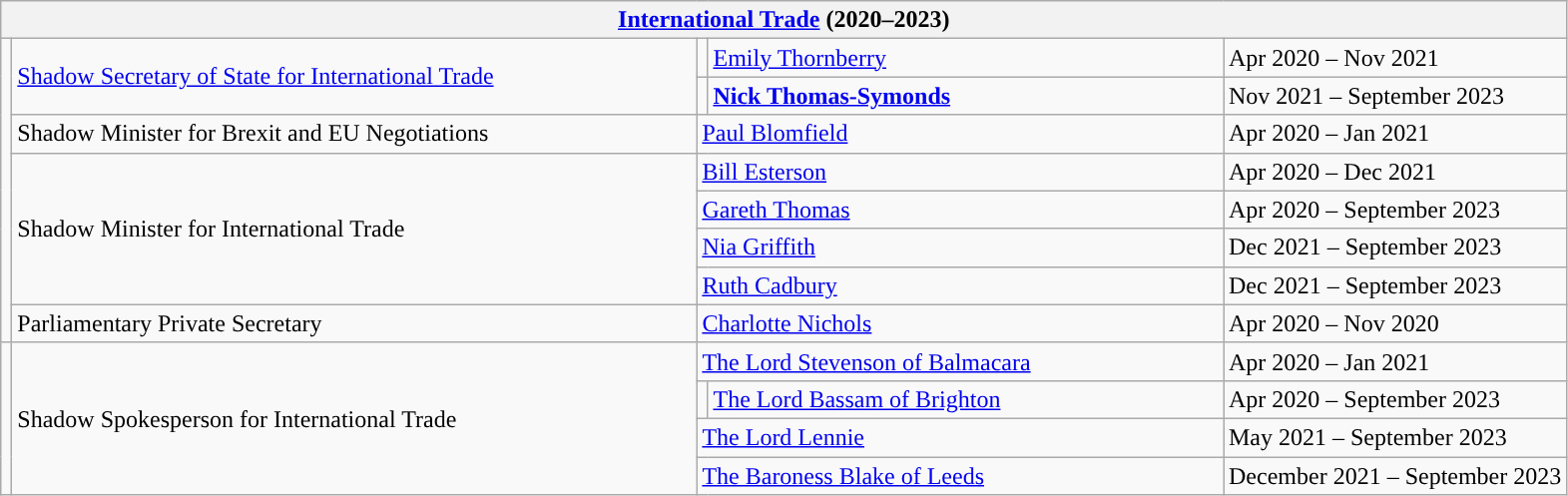<table class="wikitable">
<tr>
<th colspan="5"><a href='#'>International Trade</a> (2020–2023)</th>
</tr>
<tr>
<td rowspan="8" style="background: "></td>
<td rowspan="2" style="width: 450px;"><a href='#'>Shadow Secretary of State for International Trade</a></td>
<td style="background: "></td>
<td style="width: 337px;"><a href='#'>Emily Thornberry</a></td>
<td>Apr 2020 – Nov 2021</td>
</tr>
<tr>
<td style="background: "></td>
<td><strong><a href='#'>Nick Thomas-Symonds</a></strong></td>
<td>Nov 2021 – September 2023</td>
</tr>
<tr>
<td>Shadow Minister for Brexit and EU Negotiations</td>
<td colspan="2"><a href='#'>Paul Blomfield</a></td>
<td>Apr 2020 – Jan 2021</td>
</tr>
<tr>
<td rowspan="4">Shadow Minister for International Trade</td>
<td colspan="2"><a href='#'>Bill Esterson</a></td>
<td>Apr 2020 – Dec 2021</td>
</tr>
<tr>
<td colspan="2"><a href='#'>Gareth Thomas</a></td>
<td>Apr 2020 – September 2023</td>
</tr>
<tr>
<td colspan="2"><a href='#'>Nia Griffith</a></td>
<td>Dec 2021 – September 2023</td>
</tr>
<tr>
<td colspan="2"><a href='#'>Ruth Cadbury</a></td>
<td>Dec 2021 – September 2023</td>
</tr>
<tr>
<td>Parliamentary Private Secretary</td>
<td colspan="2"><a href='#'>Charlotte Nichols</a></td>
<td>Apr 2020 – Nov 2020</td>
</tr>
<tr>
<td rowspan="4" style="background: "></td>
<td rowspan="4">Shadow Spokesperson for International Trade</td>
<td colspan="2"><a href='#'>The Lord Stevenson of Balmacara</a></td>
<td>Apr 2020 – Jan 2021</td>
</tr>
<tr>
<td style="background: "></td>
<td><a href='#'>The Lord Bassam of Brighton</a></td>
<td>Apr 2020 – September 2023</td>
</tr>
<tr>
<td colspan="2"><a href='#'>The Lord Lennie</a></td>
<td>May 2021 – September 2023</td>
</tr>
<tr>
<td colspan="2"><a href='#'>The Baroness Blake of Leeds</a></td>
<td>December 2021 – September 2023</td>
</tr>
</table>
